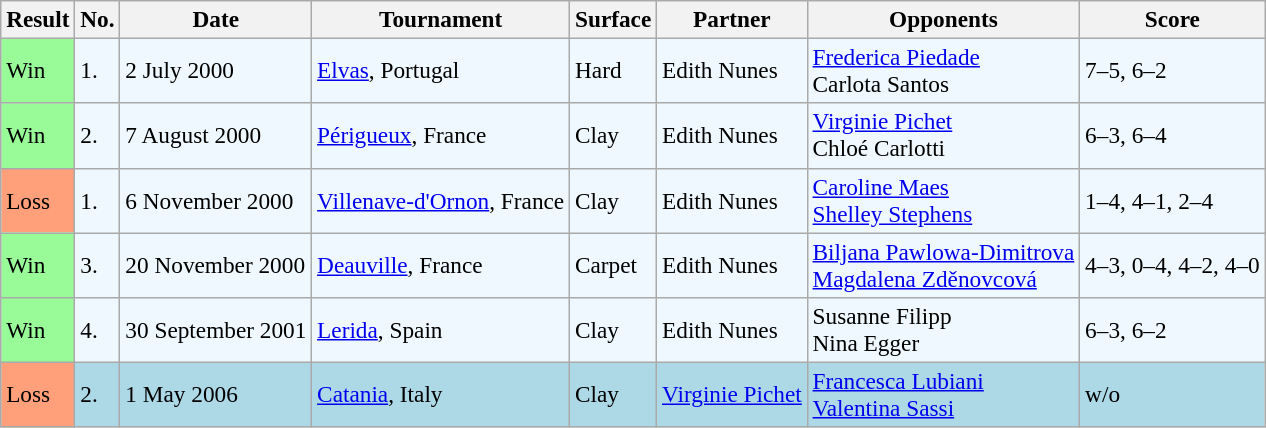<table class="sortable wikitable" style=font-size:97%>
<tr>
<th>Result</th>
<th>No.</th>
<th>Date</th>
<th>Tournament</th>
<th>Surface</th>
<th>Partner</th>
<th>Opponents</th>
<th>Score</th>
</tr>
<tr style="background:#f0f8ff;">
<td style="background:#98fb98;">Win</td>
<td>1.</td>
<td>2 July 2000</td>
<td><a href='#'>Elvas</a>, Portugal</td>
<td>Hard</td>
<td> Edith Nunes</td>
<td> <a href='#'>Frederica Piedade</a> <br>  Carlota Santos</td>
<td>7–5, 6–2</td>
</tr>
<tr style="background:#f0f8ff;">
<td style="background:#98fb98;">Win</td>
<td>2.</td>
<td>7 August 2000</td>
<td><a href='#'>Périgueux</a>, France</td>
<td>Clay</td>
<td> Edith Nunes</td>
<td> <a href='#'>Virginie Pichet</a> <br>  Chloé Carlotti</td>
<td>6–3, 6–4</td>
</tr>
<tr style="background:#f0f8ff;">
<td style="background:#ffa07a;">Loss</td>
<td>1.</td>
<td>6 November 2000</td>
<td><a href='#'>Villenave-d'Ornon</a>, France</td>
<td>Clay</td>
<td> Edith Nunes</td>
<td> <a href='#'>Caroline Maes</a> <br>  <a href='#'>Shelley Stephens</a></td>
<td>1–4, 4–1, 2–4</td>
</tr>
<tr bgcolor="#f0f8ff">
<td style="background:#98fb98;">Win</td>
<td>3.</td>
<td>20 November 2000</td>
<td><a href='#'>Deauville</a>, France</td>
<td>Carpet</td>
<td> Edith Nunes</td>
<td> <a href='#'>Biljana Pawlowa-Dimitrova</a> <br>  <a href='#'>Magdalena Zděnovcová</a></td>
<td>4–3, 0–4, 4–2, 4–0</td>
</tr>
<tr style="background:#f0f8ff;">
<td style="background:#98fb98;">Win</td>
<td>4.</td>
<td>30 September 2001</td>
<td><a href='#'>Lerida</a>, Spain</td>
<td>Clay</td>
<td> Edith Nunes</td>
<td> Susanne Filipp <br>  Nina Egger</td>
<td>6–3, 6–2</td>
</tr>
<tr style="background:lightblue;">
<td style="background:#ffa07a;">Loss</td>
<td>2.</td>
<td>1 May 2006</td>
<td><a href='#'>Catania</a>, Italy</td>
<td>Clay</td>
<td> <a href='#'>Virginie Pichet</a></td>
<td> <a href='#'>Francesca Lubiani</a> <br>  <a href='#'>Valentina Sassi</a></td>
<td>w/o</td>
</tr>
</table>
